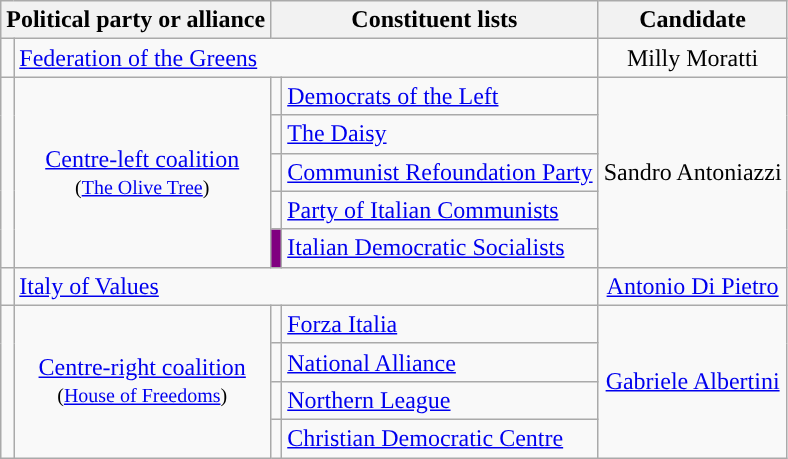<table class=wikitable style=text-align:left>
<tr>
<th colspan=2>Political party or alliance</th>
<th colspan=2>Constituent lists</th>
<th>Candidate</th>
</tr>
<tr>
<td></td>
<td colspan=3 style="text-align:left;"><a href='#'>Federation of the Greens</a></td>
<td style="text-align:center;">Milly Moratti</td>
</tr>
<tr>
<td rowspan=5 style="background-color:"></td>
<td rowspan=5 style="text-align:center;"><a href='#'>Centre-left coalition</a><br><small>(<a href='#'>The Olive Tree</a>)</small></td>
<td></td>
<td style="text-align:left;"><a href='#'>Democrats of the Left</a></td>
<td rowspan=5 style="text-align:center;">Sandro Antoniazzi</td>
</tr>
<tr>
<td></td>
<td style="text-align:left;"><a href='#'>The Daisy</a></td>
</tr>
<tr>
<td></td>
<td style="text-align:left;"><a href='#'>Communist Refoundation Party</a></td>
</tr>
<tr>
<td></td>
<td style="text-align:left;"><a href='#'>Party of Italian Communists</a></td>
</tr>
<tr>
<td bgcolor="purple"></td>
<td style="text-align:left;"><a href='#'>Italian Democratic Socialists</a></td>
</tr>
<tr>
<td style="background-color:"></td>
<td colspan=3  style="text-align:left;"><a href='#'>Italy of Values</a></td>
<td style="text-align:center;"><a href='#'>Antonio Di Pietro</a></td>
</tr>
<tr>
<td rowspan=4 style="background-color:"></td>
<td rowspan=4 style="text-align:center;"><a href='#'>Centre-right coalition</a><br><small>(<a href='#'>House of Freedoms</a>)</small></td>
<td></td>
<td style="text-align:left;"><a href='#'>Forza Italia</a></td>
<td rowspan=4 style="text-align:center;"><a href='#'>Gabriele Albertini</a></td>
</tr>
<tr>
<td></td>
<td style="text-align:left;"><a href='#'>National Alliance</a></td>
</tr>
<tr>
<td></td>
<td style="text-align:left;"><a href='#'>Northern League</a></td>
</tr>
<tr>
<td></td>
<td style="text-align:left;"><a href='#'>Christian Democratic Centre</a></td>
</tr>
</table>
